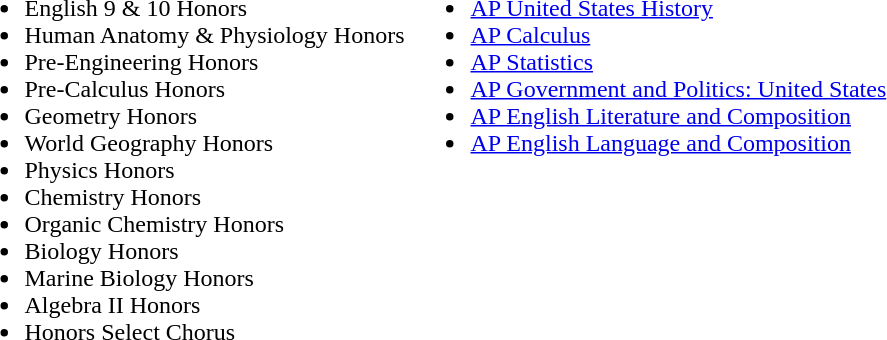<table>
<tr>
<td valign="top"><br><ul><li>English 9 & 10 Honors</li><li>Human Anatomy & Physiology Honors</li><li>Pre-Engineering Honors</li><li>Pre-Calculus Honors</li><li>Geometry Honors</li><li>World Geography Honors</li><li>Physics Honors</li><li>Chemistry Honors</li><li>Organic Chemistry Honors</li><li>Biology Honors</li><li>Marine Biology Honors</li><li>Algebra II Honors</li><li>Honors Select Chorus</li></ul></td>
<td valign="top"><br><ul><li><a href='#'>AP United States History</a></li><li><a href='#'>AP Calculus</a></li><li><a href='#'>AP Statistics</a></li><li><a href='#'>AP Government and Politics: United States</a></li><li><a href='#'>AP English Literature and Composition</a></li><li><a href='#'>AP English Language and Composition</a></li></ul></td>
</tr>
</table>
